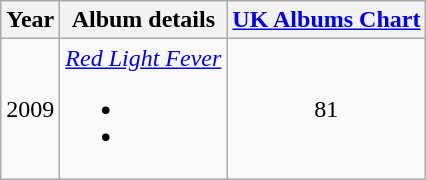<table class="wikitable">
<tr>
<th>Year</th>
<th>Album details</th>
<th><a href='#'>UK Albums Chart</a></th>
</tr>
<tr>
<td>2009</td>
<td><em><a href='#'>Red Light Fever</a></em><br><ul><li></li><li></li></ul></td>
<td style="text-align:center;">81</td>
</tr>
</table>
